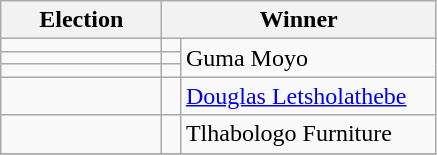<table class=wikitable>
<tr>
<th width=100>Election</th>
<th width=175 colspan=2>Winner</th>
</tr>
<tr>
<td></td>
<td width=5 bgcolor=></td>
<td rowspan=3>Guma Moyo</td>
</tr>
<tr>
<td></td>
<td width=5 bgcolor=></td>
</tr>
<tr>
<td></td>
<td width=5 bgcolor=></td>
</tr>
<tr>
<td></td>
<td bgcolor=></td>
<td><a href='#'>Douglas Letsholathebe</a></td>
</tr>
<tr>
<td></td>
<td bgcolor=></td>
<td>Tlhabologo Furniture</td>
</tr>
<tr>
</tr>
</table>
